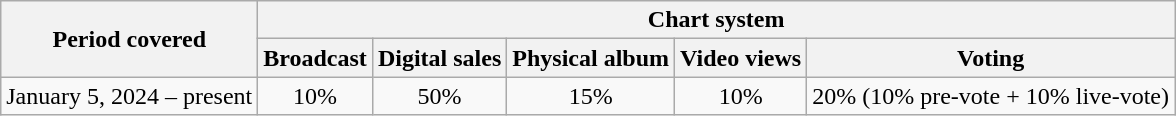<table class="wikitable" style="text-align:center">
<tr>
<th rowspan="2">Period covered</th>
<th colspan="5">Chart system</th>
</tr>
<tr>
<th>Broadcast</th>
<th>Digital sales</th>
<th>Physical album</th>
<th>Video views</th>
<th>Voting</th>
</tr>
<tr>
<td>January 5, 2024 – present</td>
<td>10%</td>
<td>50%</td>
<td>15%</td>
<td>10%</td>
<td>20% (10% pre-vote + 10% live-vote)</td>
</tr>
</table>
